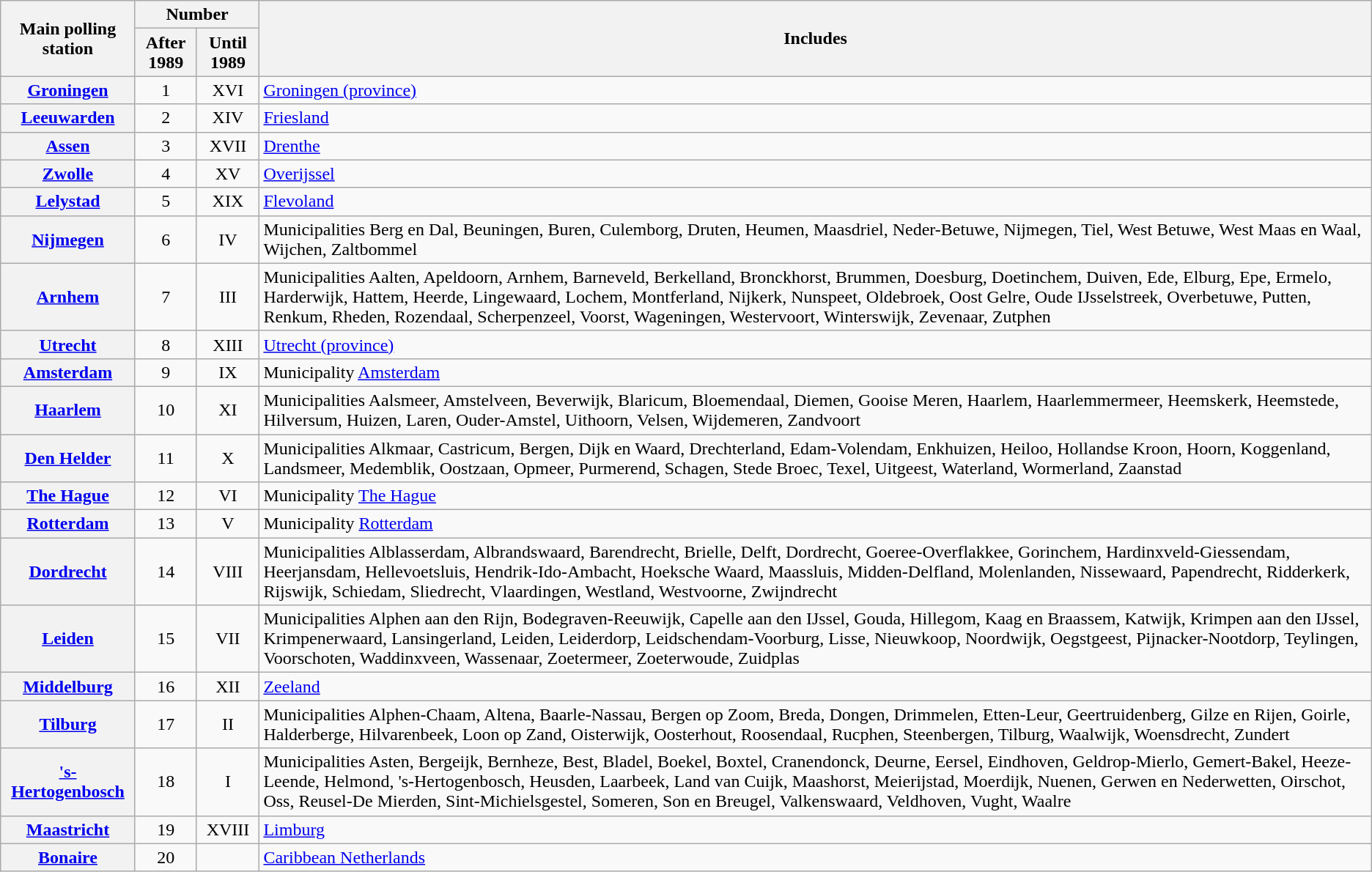<table class="wikitable sortable">
<tr>
<th scope="col" rowspan="2">Main polling station</th>
<th scope="col" colspan="2">Number</th>
<th scope="col" rowspan="2">Includes</th>
</tr>
<tr>
<th scope="col">After 1989</th>
<th scope="col">Until 1989</th>
</tr>
<tr>
<th scope="row"><a href='#'>Groningen</a></th>
<td style="text-align:center">1</td>
<td style="text-align:center" data-sort-value=16>XVI</td>
<td><a href='#'>Groningen (province)</a></td>
</tr>
<tr>
<th scope="row"><a href='#'>Leeuwarden</a></th>
<td style="text-align:center">2</td>
<td style="text-align:center" data-sort-value=14>XIV</td>
<td><a href='#'>Friesland</a></td>
</tr>
<tr>
<th scope="row"><a href='#'>Assen</a></th>
<td style="text-align:center">3</td>
<td style="text-align:center" data-sort-value=17>XVII</td>
<td><a href='#'>Drenthe</a></td>
</tr>
<tr>
<th scope="row"><a href='#'>Zwolle</a></th>
<td style="text-align:center">4</td>
<td style="text-align:center" data-sort-value=15>XV</td>
<td><a href='#'>Overijssel</a></td>
</tr>
<tr>
<th scope="row"><a href='#'>Lelystad</a></th>
<td style="text-align:center">5</td>
<td style="text-align:center" data-sort-value=19>XIX</td>
<td><a href='#'>Flevoland</a></td>
</tr>
<tr>
<th scope="row"><a href='#'>Nijmegen</a></th>
<td style="text-align:center">6</td>
<td style="text-align:center" data-sort-value=4>IV</td>
<td>Municipalities Berg en Dal, Beuningen, Buren, Culemborg, Druten, Heumen, Maasdriel, Neder-Betuwe, Nijmegen, Tiel, West Betuwe, West Maas en Waal, Wijchen, Zaltbommel</td>
</tr>
<tr>
<th scope="row"><a href='#'>Arnhem</a></th>
<td style="text-align:center">7</td>
<td style="text-align:center" data-sort-value=3>III</td>
<td>Municipalities Aalten, Apeldoorn, Arnhem, Barneveld, Berkelland, Bronckhorst, Brummen, Doesburg, Doetinchem, Duiven, Ede, Elburg, Epe, Ermelo, Harderwijk, Hattem, Heerde, Lingewaard, Lochem, Montferland, Nijkerk, Nunspeet, Oldebroek, Oost Gelre, Oude IJsselstreek, Overbetuwe, Putten, Renkum, Rheden, Rozendaal, Scherpenzeel, Voorst, Wageningen, Westervoort, Winterswijk, Zevenaar, Zutphen</td>
</tr>
<tr>
<th scope="row"><a href='#'>Utrecht</a></th>
<td style="text-align:center">8</td>
<td style="text-align:center" data-sort-value=13>XIII</td>
<td><a href='#'>Utrecht (province)</a></td>
</tr>
<tr>
<th scope="row"><a href='#'>Amsterdam</a></th>
<td style="text-align:center">9</td>
<td style="text-align:center" data-sort-value=9>IX</td>
<td>Municipality <a href='#'>Amsterdam</a></td>
</tr>
<tr>
<th scope="row"><a href='#'>Haarlem</a></th>
<td style="text-align:center">10</td>
<td style="text-align:center" data-sort-value=11>XI</td>
<td>Municipalities Aalsmeer, Amstelveen, Beverwijk, Blaricum, Bloemendaal, Diemen, Gooise Meren, Haarlem, Haarlemmermeer, Heemskerk, Heemstede, Hilversum, Huizen, Laren, Ouder-Amstel, Uithoorn, Velsen, Wijdemeren, Zandvoort</td>
</tr>
<tr>
<th scope="row"><a href='#'>Den Helder</a></th>
<td style="text-align:center">11</td>
<td style="text-align:center" data-sort-value=10>X</td>
<td>Municipalities Alkmaar, Castricum, Bergen, Dijk en Waard, Drechterland, Edam-Volendam, Enkhuizen, Heiloo, Hollandse Kroon, Hoorn, Koggenland, Landsmeer, Medemblik, Oostzaan, Opmeer, Purmerend, Schagen, Stede Broec, Texel, Uitgeest, Waterland, Wormerland, Zaanstad</td>
</tr>
<tr>
<th scope="row"><a href='#'>The Hague</a></th>
<td style="text-align:center">12</td>
<td style="text-align:center" data-sort-value=6>VI</td>
<td>Municipality <a href='#'>The Hague</a></td>
</tr>
<tr>
<th scope="row"><a href='#'>Rotterdam</a></th>
<td style="text-align:center">13</td>
<td style="text-align:center" data-sort-value=5>V</td>
<td>Municipality <a href='#'>Rotterdam</a></td>
</tr>
<tr>
<th scope="row"><a href='#'>Dordrecht</a></th>
<td style="text-align:center">14</td>
<td style="text-align:center" data-sort-value=8>VIII</td>
<td>Municipalities Alblasserdam, Albrandswaard, Barendrecht, Brielle, Delft, Dordrecht, Goeree-Overflakkee, Gorinchem, Hardinxveld-Giessendam, Heerjansdam, Hellevoetsluis, Hendrik-Ido-Ambacht, Hoeksche Waard, Maassluis, Midden-Delfland, Molenlanden, Nissewaard, Papendrecht, Ridderkerk, Rijswijk, Schiedam, Sliedrecht, Vlaardingen, Westland, Westvoorne, Zwijndrecht</td>
</tr>
<tr>
<th scope="row"><a href='#'>Leiden</a></th>
<td style="text-align:center">15</td>
<td style="text-align:center" data-sort-value=7>VII</td>
<td>Municipalities Alphen aan den Rijn, Bodegraven-Reeuwijk, Capelle aan den IJssel, Gouda, Hillegom, Kaag en Braassem, Katwijk, Krimpen aan den IJssel, Krimpenerwaard, Lansingerland, Leiden, Leiderdorp, Leidschendam-Voorburg, Lisse, Nieuwkoop, Noordwijk, Oegstgeest, Pijnacker-Nootdorp, Teylingen, Voorschoten, Waddinxveen, Wassenaar, Zoetermeer, Zoeterwoude, Zuidplas</td>
</tr>
<tr>
<th scope="row"><a href='#'>Middelburg</a></th>
<td style="text-align:center">16</td>
<td style="text-align:center" data-sort-value=12>XII</td>
<td><a href='#'>Zeeland</a></td>
</tr>
<tr>
<th scope="row"><a href='#'>Tilburg</a></th>
<td style="text-align:center">17</td>
<td style="text-align:center" data-sort-value=2>II</td>
<td>Municipalities Alphen-Chaam, Altena, Baarle-Nassau, Bergen op Zoom, Breda, Dongen, Drimmelen, Etten-Leur, Geertruidenberg, Gilze en Rijen, Goirle, Halderberge, Hilvarenbeek, Loon op Zand, Oisterwijk, Oosterhout, Roosendaal, Rucphen, Steenbergen, Tilburg, Waalwijk, Woensdrecht, Zundert</td>
</tr>
<tr>
<th scope="row"><a href='#'>'s-Hertogenbosch</a></th>
<td style="text-align:center">18</td>
<td style="text-align:center" data-sort-value=1>I</td>
<td>Municipalities Asten, Bergeijk, Bernheze, Best, Bladel, Boekel, Boxtel, Cranendonck, Deurne, Eersel, Eindhoven, Geldrop-Mierlo, Gemert-Bakel, Heeze-Leende, Helmond, 's-Hertogenbosch, Heusden, Laarbeek, Land van Cuijk, Maashorst, Meierijstad, Moerdijk, Nuenen, Gerwen en Nederwetten, Oirschot, Oss, Reusel-De Mierden, Sint-Michielsgestel, Someren, Son en Breugel, Valkenswaard, Veldhoven, Vught, Waalre</td>
</tr>
<tr>
<th scope="row"><a href='#'>Maastricht</a></th>
<td style="text-align:center">19</td>
<td style="text-align:center" data-sort-value=18>XVIII</td>
<td><a href='#'>Limburg</a></td>
</tr>
<tr>
<th scope="row"><a href='#'>Bonaire</a></th>
<td style="text-align:center">20</td>
<td style="text-align:center"></td>
<td><a href='#'>Caribbean Netherlands</a></td>
</tr>
</table>
